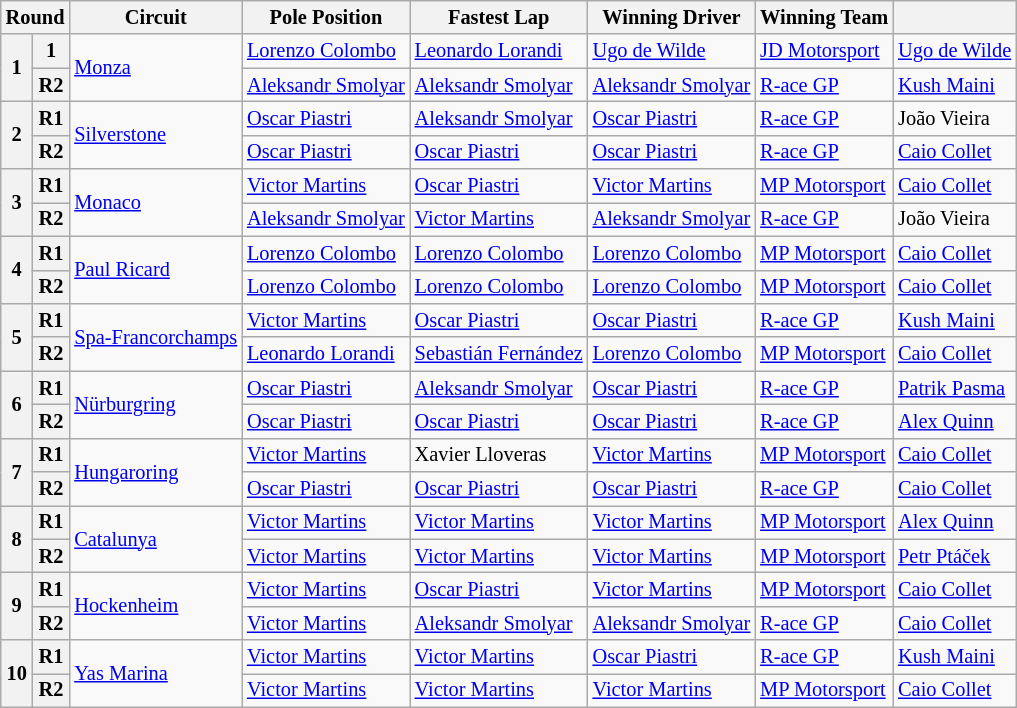<table class="wikitable" style="font-size: 85%">
<tr>
<th colspan=2>Round</th>
<th>Circuit</th>
<th>Pole Position</th>
<th>Fastest Lap</th>
<th>Winning Driver</th>
<th>Winning Team</th>
<th></th>
</tr>
<tr>
<th rowspan=2>1</th>
<th>1</th>
<td rowspan=2> <a href='#'>Monza</a></td>
<td> <a href='#'>Lorenzo Colombo</a></td>
<td> <a href='#'>Leonardo Lorandi</a></td>
<td> <a href='#'>Ugo de Wilde</a></td>
<td> <a href='#'>JD Motorsport</a></td>
<td nowrap> <a href='#'>Ugo de Wilde</a></td>
</tr>
<tr>
<th>R2</th>
<td nowrap> <a href='#'>Aleksandr Smolyar</a></td>
<td nowrap> <a href='#'>Aleksandr Smolyar</a></td>
<td nowrap> <a href='#'>Aleksandr Smolyar</a></td>
<td> <a href='#'>R-ace GP</a></td>
<td> <a href='#'>Kush Maini</a></td>
</tr>
<tr>
<th rowspan=2>2</th>
<th>R1</th>
<td rowspan=2> <a href='#'>Silverstone</a></td>
<td> <a href='#'>Oscar Piastri</a></td>
<td> <a href='#'>Aleksandr Smolyar</a></td>
<td> <a href='#'>Oscar Piastri</a></td>
<td> <a href='#'>R-ace GP</a></td>
<td> João Vieira</td>
</tr>
<tr>
<th>R2</th>
<td> <a href='#'>Oscar Piastri</a></td>
<td> <a href='#'>Oscar Piastri</a></td>
<td> <a href='#'>Oscar Piastri</a></td>
<td> <a href='#'>R-ace GP</a></td>
<td> <a href='#'>Caio Collet</a></td>
</tr>
<tr>
<th rowspan=2>3</th>
<th>R1</th>
<td rowspan=2> <a href='#'>Monaco</a></td>
<td> <a href='#'>Victor Martins</a></td>
<td> <a href='#'>Oscar Piastri</a></td>
<td> <a href='#'>Victor Martins</a></td>
<td nowrap> <a href='#'>MP Motorsport</a></td>
<td> <a href='#'>Caio Collet</a></td>
</tr>
<tr>
<th>R2</th>
<td> <a href='#'>Aleksandr Smolyar</a></td>
<td> <a href='#'>Victor Martins</a></td>
<td> <a href='#'>Aleksandr Smolyar</a></td>
<td> <a href='#'>R-ace GP</a></td>
<td> João Vieira</td>
</tr>
<tr>
<th rowspan=2>4</th>
<th>R1</th>
<td rowspan=2> <a href='#'>Paul Ricard</a></td>
<td> <a href='#'>Lorenzo Colombo</a></td>
<td> <a href='#'>Lorenzo Colombo</a></td>
<td> <a href='#'>Lorenzo Colombo</a></td>
<td> <a href='#'>MP Motorsport</a></td>
<td> <a href='#'>Caio Collet</a></td>
</tr>
<tr>
<th>R2</th>
<td> <a href='#'>Lorenzo Colombo</a></td>
<td> <a href='#'>Lorenzo Colombo</a></td>
<td> <a href='#'>Lorenzo Colombo</a></td>
<td> <a href='#'>MP Motorsport</a></td>
<td> <a href='#'>Caio Collet</a></td>
</tr>
<tr>
<th rowspan=2>5</th>
<th>R1</th>
<td rowspan=2 nowrap> <a href='#'>Spa-Francorchamps</a></td>
<td> <a href='#'>Victor Martins</a></td>
<td> <a href='#'>Oscar Piastri</a></td>
<td> <a href='#'>Oscar Piastri</a></td>
<td> <a href='#'>R-ace GP</a></td>
<td> <a href='#'>Kush Maini</a></td>
</tr>
<tr>
<th>R2</th>
<td> <a href='#'>Leonardo Lorandi</a></td>
<td> <a href='#'>Sebastián Fernández</a></td>
<td> <a href='#'>Lorenzo Colombo</a></td>
<td> <a href='#'>MP Motorsport</a></td>
<td> <a href='#'>Caio Collet</a></td>
</tr>
<tr>
<th rowspan=2>6</th>
<th>R1</th>
<td rowspan=2> <a href='#'>Nürburgring</a></td>
<td> <a href='#'>Oscar Piastri</a></td>
<td> <a href='#'>Aleksandr Smolyar</a></td>
<td> <a href='#'>Oscar Piastri</a></td>
<td> <a href='#'>R-ace GP</a></td>
<td> <a href='#'>Patrik Pasma</a></td>
</tr>
<tr>
<th>R2</th>
<td> <a href='#'>Oscar Piastri</a></td>
<td> <a href='#'>Oscar Piastri</a></td>
<td> <a href='#'>Oscar Piastri</a></td>
<td> <a href='#'>R-ace GP</a></td>
<td> <a href='#'>Alex Quinn</a></td>
</tr>
<tr>
<th rowspan=2>7</th>
<th>R1</th>
<td rowspan=2> <a href='#'>Hungaroring</a></td>
<td> <a href='#'>Victor Martins</a></td>
<td> Xavier Lloveras</td>
<td> <a href='#'>Victor Martins</a></td>
<td> <a href='#'>MP Motorsport</a></td>
<td> <a href='#'>Caio Collet</a></td>
</tr>
<tr>
<th>R2</th>
<td> <a href='#'>Oscar Piastri</a></td>
<td> <a href='#'>Oscar Piastri</a></td>
<td> <a href='#'>Oscar Piastri</a></td>
<td> <a href='#'>R-ace GP</a></td>
<td> <a href='#'>Caio Collet</a></td>
</tr>
<tr>
<th rowspan=2>8</th>
<th>R1</th>
<td rowspan=2> <a href='#'>Catalunya</a></td>
<td> <a href='#'>Victor Martins</a></td>
<td> <a href='#'>Victor Martins</a></td>
<td> <a href='#'>Victor Martins</a></td>
<td> <a href='#'>MP Motorsport</a></td>
<td> <a href='#'>Alex Quinn</a></td>
</tr>
<tr>
<th>R2</th>
<td> <a href='#'>Victor Martins</a></td>
<td> <a href='#'>Victor Martins</a></td>
<td> <a href='#'>Victor Martins</a></td>
<td> <a href='#'>MP Motorsport</a></td>
<td> <a href='#'>Petr Ptáček</a></td>
</tr>
<tr>
<th rowspan=2>9</th>
<th>R1</th>
<td rowspan=2> <a href='#'>Hockenheim</a></td>
<td> <a href='#'>Victor Martins</a></td>
<td> <a href='#'>Oscar Piastri</a></td>
<td> <a href='#'>Victor Martins</a></td>
<td> <a href='#'>MP Motorsport</a></td>
<td> <a href='#'>Caio Collet</a></td>
</tr>
<tr>
<th>R2</th>
<td> <a href='#'>Victor Martins</a></td>
<td> <a href='#'>Aleksandr Smolyar</a></td>
<td> <a href='#'>Aleksandr Smolyar</a></td>
<td> <a href='#'>R-ace GP</a></td>
<td> <a href='#'>Caio Collet</a></td>
</tr>
<tr>
<th rowspan=2>10</th>
<th>R1</th>
<td rowspan=2> <a href='#'>Yas Marina</a></td>
<td> <a href='#'>Victor Martins</a></td>
<td> <a href='#'>Victor Martins</a></td>
<td> <a href='#'>Oscar Piastri</a></td>
<td> <a href='#'>R-ace GP</a></td>
<td> <a href='#'>Kush Maini</a></td>
</tr>
<tr>
<th>R2</th>
<td> <a href='#'>Victor Martins</a></td>
<td> <a href='#'>Victor Martins</a></td>
<td> <a href='#'>Victor Martins</a></td>
<td> <a href='#'>MP Motorsport</a></td>
<td> <a href='#'>Caio Collet</a></td>
</tr>
</table>
